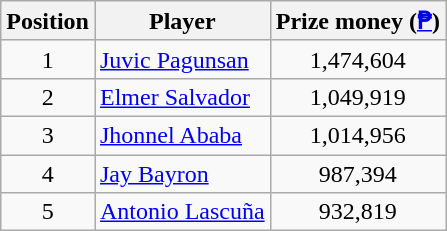<table class=wikitable>
<tr>
<th>Position</th>
<th>Player</th>
<th>Prize money (<a href='#'>₱</a>)</th>
</tr>
<tr>
<td align=center>1</td>
<td> <a href='#'>Juvic Pagunsan</a></td>
<td align=center>1,474,604</td>
</tr>
<tr>
<td align=center>2</td>
<td> <a href='#'>Elmer Salvador</a></td>
<td align=center>1,049,919</td>
</tr>
<tr>
<td align=center>3</td>
<td> <a href='#'>Jhonnel Ababa</a></td>
<td align=center>1,014,956</td>
</tr>
<tr>
<td align=center>4</td>
<td> <a href='#'>Jay Bayron</a></td>
<td align=center>987,394</td>
</tr>
<tr>
<td align=center>5</td>
<td> <a href='#'>Antonio Lascuña</a></td>
<td align=center>932,819</td>
</tr>
</table>
